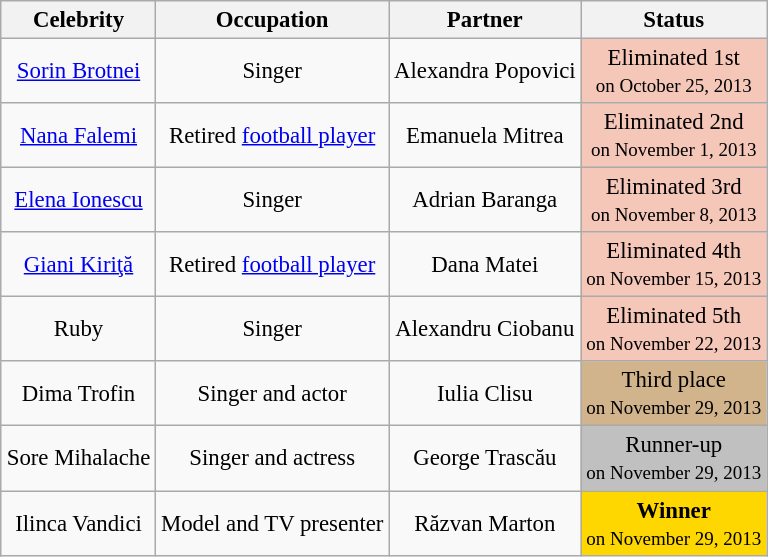<table class="wikitable sortable" style="text-align: center; white-space:nowrap; margin:auto; font-size:95%;">
<tr>
<th>Celebrity</th>
<th class="unsortable">Occupation</th>
<th>Partner</th>
<th class="unsortable">Status</th>
</tr>
<tr>
<td><a href='#'>Sorin Brotnei</a></td>
<td>Singer</td>
<td>Alexandra Popovici</td>
<td style="background:#f4c7b8;">Eliminated 1st<br><small>on October 25, 2013</small></td>
</tr>
<tr>
<td><a href='#'>Nana Falemi</a></td>
<td>Retired <a href='#'>football player</a></td>
<td>Emanuela Mitrea</td>
<td style="background:#f4c7b8;">Eliminated 2nd<br><small>on November 1, 2013</small></td>
</tr>
<tr>
<td><a href='#'>Elena Ionescu</a></td>
<td>Singer</td>
<td>Adrian Baranga</td>
<td style="background:#f4c7b8;">Eliminated 3rd<br><small>on November 8, 2013</small></td>
</tr>
<tr>
<td><a href='#'>Giani Kiriţă</a></td>
<td>Retired <a href='#'>football player</a></td>
<td>Dana Matei</td>
<td style="background:#f4c7b8;">Eliminated 4th<br><small>on November 15, 2013</small></td>
</tr>
<tr>
<td>Ruby</td>
<td>Singer</td>
<td>Alexandru Ciobanu</td>
<td style="background:#f4c7b8;">Eliminated 5th<br><small>on November 22, 2013</small></td>
</tr>
<tr>
<td>Dima Trofin</td>
<td>Singer and actor</td>
<td>Iulia Clisu</td>
<td style=background:tan>Third place<br><small>on November 29, 2013</small></td>
</tr>
<tr>
<td>Sore Mihalache</td>
<td>Singer and actress</td>
<td>George Trascău</td>
<td style=background:silver>Runner-up<br><small>on November 29, 2013</small></td>
</tr>
<tr>
<td>Ilinca Vandici</td>
<td>Model and TV presenter</td>
<td>Răzvan Marton</td>
<td style=background:gold><strong>Winner</strong><br><small>on November 29, 2013</small></td>
</tr>
</table>
